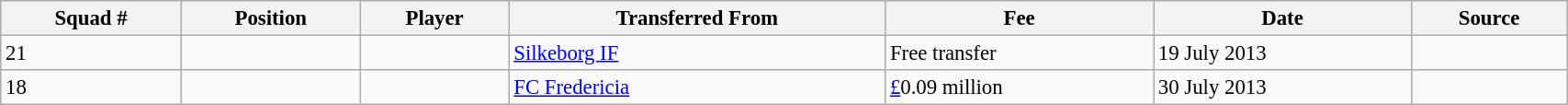<table class="wikitable sortable" style="width:90%; text-align:center; font-size:95%; text-align:left;">
<tr>
<th>Squad #</th>
<th>Position</th>
<th>Player</th>
<th>Transferred From</th>
<th>Fee</th>
<th>Date</th>
<th>Source</th>
</tr>
<tr>
<td>21</td>
<td></td>
<td></td>
<td> <a href='#'>Silkeborg IF</a></td>
<td>Free transfer</td>
<td>19 July 2013</td>
<td></td>
</tr>
<tr>
<td>18</td>
<td></td>
<td></td>
<td> <a href='#'>FC Fredericia</a></td>
<td><a href='#'>£</a>0.09 million</td>
<td>30 July 2013</td>
<td></td>
</tr>
</table>
